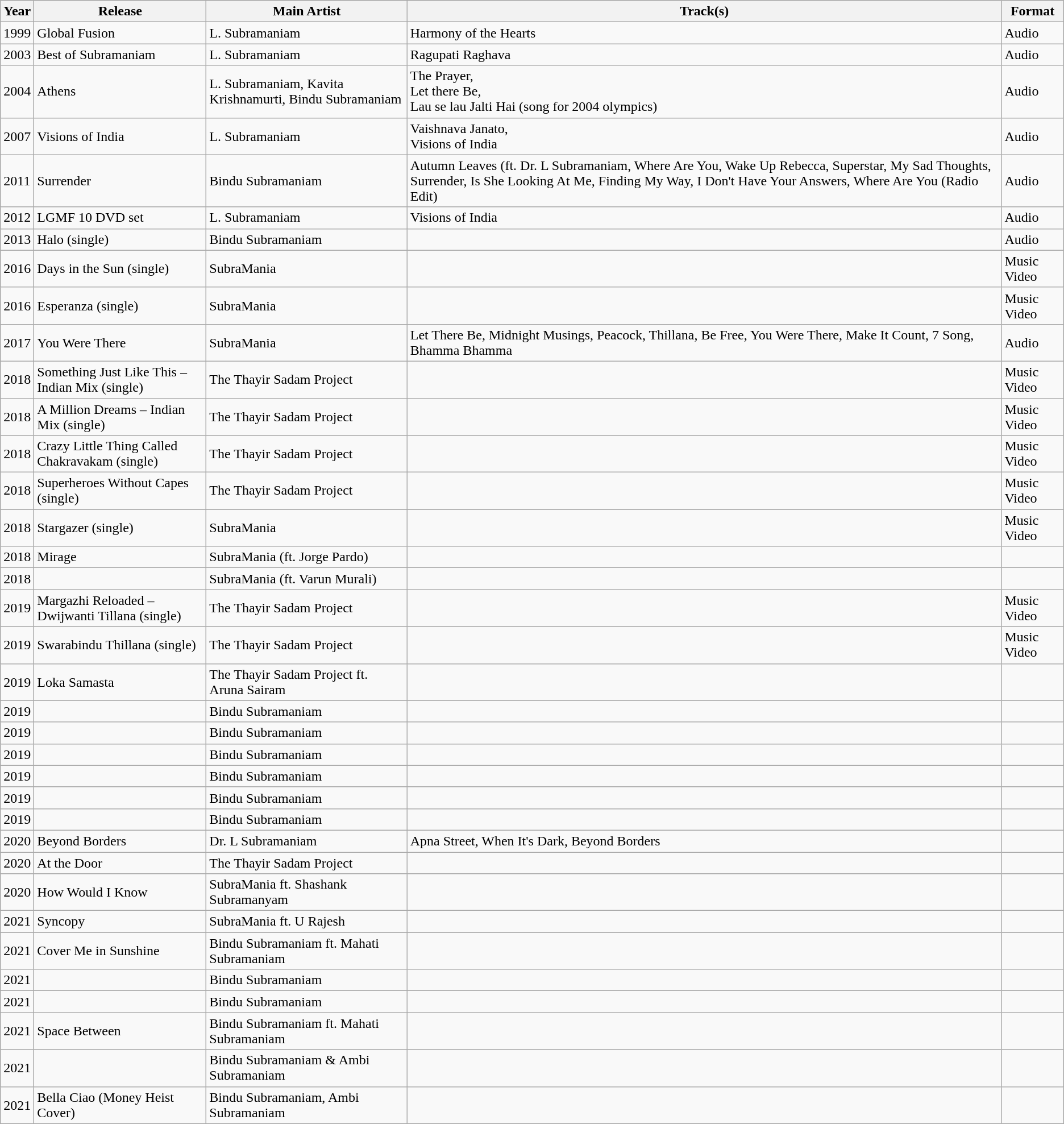<table class="wikitable">
<tr>
<th>Year</th>
<th>Release</th>
<th>Main Artist</th>
<th>Track(s)</th>
<th>Format</th>
</tr>
<tr>
<td>1999</td>
<td>Global Fusion</td>
<td>L. Subramaniam</td>
<td>Harmony of the Hearts</td>
<td>Audio</td>
</tr>
<tr>
<td>2003</td>
<td>Best of Subramaniam</td>
<td>L. Subramaniam</td>
<td>Ragupati Raghava</td>
<td>Audio</td>
</tr>
<tr>
<td>2004</td>
<td>Athens</td>
<td>L. Subramaniam, Kavita Krishnamurti, Bindu Subramaniam</td>
<td>The Prayer,<br>Let there Be,<br>Lau se lau Jalti Hai (song for 2004 olympics)</td>
<td>Audio</td>
</tr>
<tr>
<td>2007</td>
<td>Visions of India</td>
<td>L. Subramaniam</td>
<td>Vaishnava Janato,<br>Visions of India</td>
<td>Audio</td>
</tr>
<tr>
<td>2011</td>
<td>Surrender</td>
<td>Bindu Subramaniam</td>
<td>Autumn Leaves (ft. Dr. L Subramaniam, Where Are You, Wake Up Rebecca, Superstar, My Sad Thoughts, Surrender, Is She Looking At Me, Finding My Way, I Don't Have Your Answers, Where Are You (Radio Edit)</td>
<td>Audio</td>
</tr>
<tr>
<td>2012</td>
<td>LGMF 10 DVD set</td>
<td>L. Subramaniam</td>
<td>Visions of India</td>
<td>Audio</td>
</tr>
<tr>
<td>2013</td>
<td>Halo (single)</td>
<td>Bindu Subramaniam</td>
<td></td>
<td>Audio</td>
</tr>
<tr>
<td>2016</td>
<td>Days in the Sun (single)</td>
<td>SubraMania</td>
<td></td>
<td>Music Video</td>
</tr>
<tr>
<td>2016</td>
<td>Esperanza (single)</td>
<td>SubraMania</td>
<td></td>
<td>Music Video</td>
</tr>
<tr>
<td>2017</td>
<td>You Were There</td>
<td>SubraMania</td>
<td>Let There Be, Midnight Musings, Peacock, Thillana, Be Free, You Were There, Make It Count, 7 Song, Bhamma Bhamma</td>
<td>Audio</td>
</tr>
<tr>
<td>2018</td>
<td>Something Just Like This – Indian Mix (single)</td>
<td>The Thayir Sadam Project</td>
<td></td>
<td>Music Video</td>
</tr>
<tr>
<td>2018</td>
<td>A Million Dreams – Indian Mix (single)</td>
<td>The Thayir Sadam Project</td>
<td></td>
<td>Music Video</td>
</tr>
<tr>
<td>2018</td>
<td>Crazy Little Thing Called Chakravakam (single)</td>
<td>The Thayir Sadam Project</td>
<td></td>
<td>Music Video</td>
</tr>
<tr>
<td>2018</td>
<td>Superheroes Without Capes (single)</td>
<td>The Thayir Sadam Project</td>
<td></td>
<td>Music Video</td>
</tr>
<tr>
<td>2018</td>
<td>Stargazer (single)</td>
<td>SubraMania</td>
<td></td>
<td>Music Video</td>
</tr>
<tr>
<td>2018</td>
<td>Mirage</td>
<td>SubraMania (ft. Jorge Pardo)</td>
<td></td>
<td></td>
</tr>
<tr>
<td>2018</td>
<td></td>
<td>SubraMania (ft. Varun Murali)</td>
<td></td>
<td></td>
</tr>
<tr>
<td>2019</td>
<td>Margazhi Reloaded – Dwijwanti Tillana (single)  </td>
<td>The Thayir Sadam Project</td>
<td></td>
<td>Music Video</td>
</tr>
<tr>
<td>2019</td>
<td>Swarabindu Thillana (single)</td>
<td>The Thayir Sadam Project</td>
<td></td>
<td>Music Video</td>
</tr>
<tr>
<td>2019</td>
<td>Loka Samasta</td>
<td>The Thayir Sadam Project ft. Aruna Sairam</td>
<td></td>
<td></td>
</tr>
<tr>
<td>2019</td>
<td></td>
<td>Bindu Subramaniam</td>
<td></td>
<td></td>
</tr>
<tr>
<td>2019</td>
<td></td>
<td>Bindu Subramaniam</td>
<td></td>
<td></td>
</tr>
<tr>
<td>2019</td>
<td></td>
<td>Bindu Subramaniam</td>
<td></td>
<td></td>
</tr>
<tr>
<td>2019</td>
<td></td>
<td>Bindu Subramaniam</td>
<td></td>
<td></td>
</tr>
<tr>
<td>2019</td>
<td></td>
<td>Bindu Subramaniam</td>
<td></td>
<td></td>
</tr>
<tr>
<td>2019</td>
<td></td>
<td>Bindu Subramaniam</td>
<td></td>
<td></td>
</tr>
<tr>
<td>2020</td>
<td>Beyond Borders</td>
<td>Dr. L Subramaniam</td>
<td>Apna Street, When It's Dark, Beyond Borders</td>
<td></td>
</tr>
<tr>
<td>2020</td>
<td>At the Door</td>
<td>The Thayir Sadam Project</td>
<td></td>
<td></td>
</tr>
<tr>
<td>2020</td>
<td>How Would I Know</td>
<td>SubraMania ft. Shashank Subramanyam</td>
<td></td>
<td></td>
</tr>
<tr>
<td>2021</td>
<td>Syncopy</td>
<td>SubraMania ft. U Rajesh</td>
<td></td>
<td></td>
</tr>
<tr>
<td>2021</td>
<td>Cover Me in Sunshine</td>
<td>Bindu Subramaniam ft. Mahati Subramaniam</td>
<td></td>
<td></td>
</tr>
<tr>
<td>2021</td>
<td></td>
<td>Bindu Subramaniam</td>
<td></td>
<td></td>
</tr>
<tr>
<td>2021</td>
<td></td>
<td>Bindu Subramaniam</td>
<td></td>
<td></td>
</tr>
<tr>
<td>2021</td>
<td>Space Between</td>
<td>Bindu Subramaniam ft. Mahati Subramaniam</td>
<td></td>
<td></td>
</tr>
<tr>
<td>2021</td>
<td></td>
<td>Bindu Subramaniam & Ambi Subramaniam</td>
<td></td>
<td></td>
</tr>
<tr>
<td>2021</td>
<td>Bella Ciao (Money Heist Cover)</td>
<td>Bindu Subramaniam, Ambi Subramaniam</td>
<td></td>
<td></td>
</tr>
</table>
